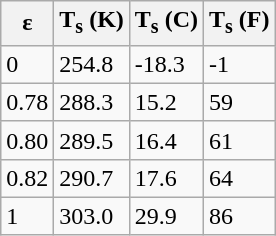<table class="wikitable">
<tr>
<th>ε</th>
<th>T<sub>s</sub> (K)</th>
<th>T<sub>s</sub> (C)</th>
<th>T<sub>s</sub> (F)</th>
</tr>
<tr>
<td>0</td>
<td>254.8</td>
<td>-18.3</td>
<td>-1</td>
</tr>
<tr>
<td>0.78</td>
<td>288.3</td>
<td>15.2</td>
<td>59</td>
</tr>
<tr>
<td>0.80</td>
<td>289.5</td>
<td>16.4</td>
<td>61</td>
</tr>
<tr>
<td>0.82</td>
<td>290.7</td>
<td>17.6</td>
<td>64</td>
</tr>
<tr>
<td>1</td>
<td>303.0</td>
<td>29.9</td>
<td>86</td>
</tr>
</table>
